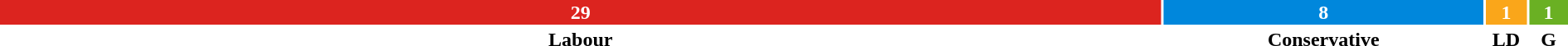<table style="width:100%; text-align:center;">
<tr style="color:white;">
<td style="background:#dc241f; width:74.4%;"><strong>29</strong></td>
<td style="background:#0087dc; width:20.5%;"><strong>8</strong></td>
<td style="background:#FAA61A; width:2.6%;"><strong>1</strong></td>
<td style="background:#6AB023; width:2.6%;"><strong>1</strong></td>
</tr>
<tr>
<td><span><strong>Labour</strong></span></td>
<td><span><strong>Conservative</strong></span></td>
<td><span><strong>LD</strong></span></td>
<td><span><strong>G</strong></span></td>
</tr>
</table>
